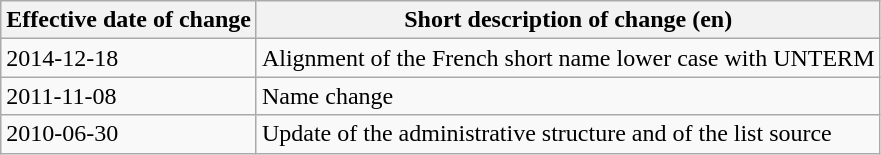<table class="wikitable">
<tr>
<th>Effective date of change</th>
<th>Short description of change (en)</th>
</tr>
<tr>
<td>2014-12-18</td>
<td>Alignment of the French short name lower case with UNTERM</td>
</tr>
<tr>
<td>2011-11-08</td>
<td>Name change</td>
</tr>
<tr>
<td>2010-06-30</td>
<td>Update of the administrative structure and of the list source</td>
</tr>
</table>
